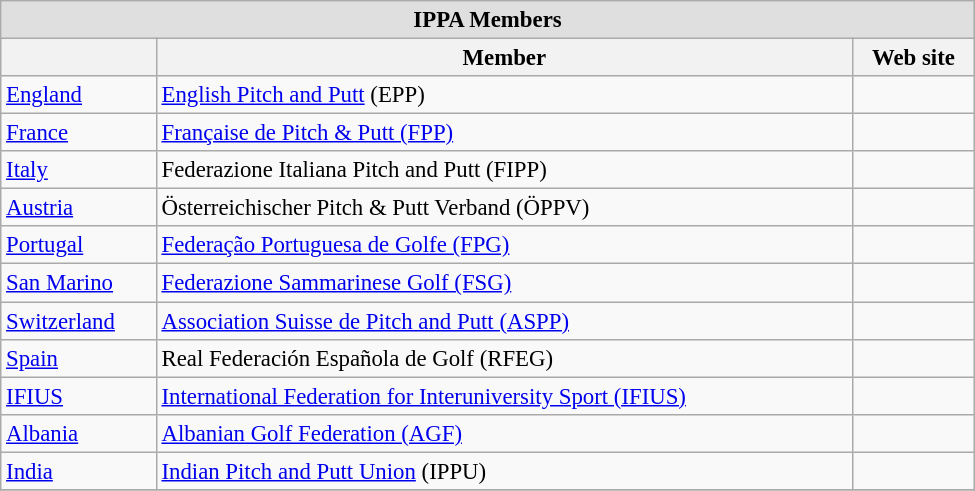<table class="wikitable" style=font-size:95% width=650>
<tr align=center style="background:#dfdfdf;">
<td colspan=3><strong>IPPA Members</strong></td>
</tr>
<tr>
<th></th>
<th>Member</th>
<th>Web site</th>
</tr>
<tr>
<td> <a href='#'>England</a></td>
<td><a href='#'>English Pitch and Putt</a> (EPP)</td>
<td></td>
</tr>
<tr>
<td> <a href='#'>France</a></td>
<td><a href='#'>Française de Pitch & Putt (FPP)</a></td>
<td></td>
</tr>
<tr>
<td> <a href='#'>Italy</a></td>
<td>Federazione Italiana Pitch and Putt (FIPP)</td>
<td></td>
</tr>
<tr>
<td> <a href='#'>Austria</a></td>
<td>Österreichischer Pitch & Putt Verband (ÖPPV)</td>
<td></td>
</tr>
<tr>
<td> <a href='#'>Portugal</a></td>
<td><a href='#'>Federação Portuguesa de Golfe (FPG)</a></td>
<td></td>
</tr>
<tr>
<td> <a href='#'>San Marino</a></td>
<td><a href='#'>Federazione Sammarinese Golf (FSG)</a></td>
<td></td>
</tr>
<tr>
<td> <a href='#'>Switzerland</a></td>
<td><a href='#'>Association Suisse de Pitch and Putt (ASPP)</a></td>
<td></td>
</tr>
<tr>
<td> <a href='#'>Spain</a></td>
<td>Real Federación Española de Golf (RFEG)</td>
<td></td>
</tr>
<tr>
<td> <a href='#'>IFIUS</a></td>
<td><a href='#'>International Federation for Interuniversity Sport (IFIUS)</a></td>
<td></td>
</tr>
<tr>
<td> <a href='#'>Albania</a></td>
<td><a href='#'>Albanian Golf Federation (AGF)</a></td>
<td></td>
</tr>
<tr>
<td> <a href='#'>India</a></td>
<td><a href='#'>Indian Pitch and Putt Union</a> (IPPU)</td>
<td></td>
</tr>
<tr>
</tr>
</table>
